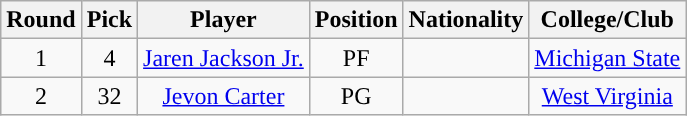<table class="wikitable sortable sortable" style="text-align: center">
<tr>
<th>Round</th>
<th>Pick</th>
<th>Player</th>
<th>Position</th>
<th>Nationality</th>
<th>College/Club</th>
</tr>
<tr>
<td>1</td>
<td>4</td>
<td><a href='#'>Jaren Jackson Jr.</a></td>
<td>PF</td>
<td></td>
<td><a href='#'>Michigan State</a></td>
</tr>
<tr>
<td>2</td>
<td>32</td>
<td><a href='#'>Jevon Carter</a></td>
<td>PG</td>
<td></td>
<td><a href='#'>West Virginia</a></td>
</tr>
</table>
